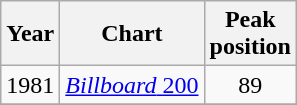<table class="wikitable">
<tr>
<th>Year</th>
<th>Chart</th>
<th>Peak<br>position</th>
</tr>
<tr>
<td>1981</td>
<td><a href='#'><em>Billboard</em> 200</a></td>
<td align="center">89</td>
</tr>
<tr>
</tr>
</table>
